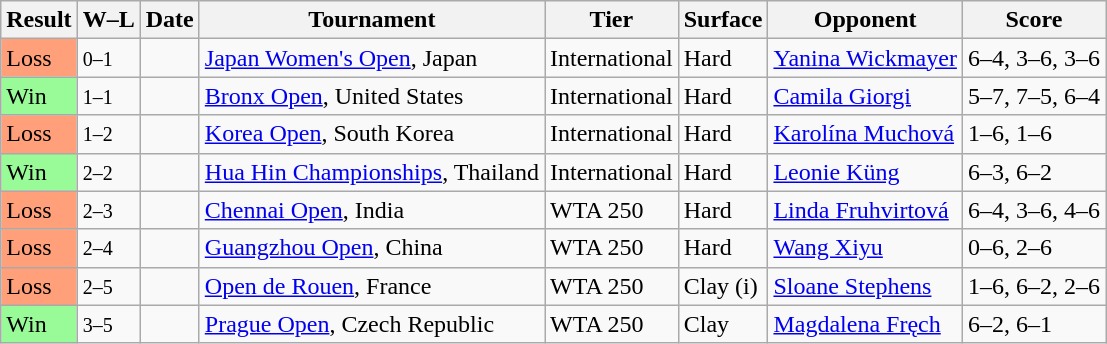<table class="sortable wikitable">
<tr>
<th>Result</th>
<th class=unsortable>W–L</th>
<th>Date</th>
<th>Tournament</th>
<th>Tier</th>
<th>Surface</th>
<th>Opponent</th>
<th class=unsortable>Score</th>
</tr>
<tr>
<td bgcolor=ffa07a>Loss</td>
<td><small>0–1</small></td>
<td><a href='#'></a></td>
<td><a href='#'>Japan Women's Open</a>, Japan</td>
<td>International</td>
<td>Hard</td>
<td> <a href='#'>Yanina Wickmayer</a></td>
<td>6–4, 3–6, 3–6</td>
</tr>
<tr>
<td bgcolor=98FB98>Win</td>
<td><small>1–1</small></td>
<td><a href='#'></a></td>
<td><a href='#'>Bronx Open</a>, United States</td>
<td>International</td>
<td>Hard</td>
<td> <a href='#'>Camila Giorgi</a></td>
<td>5–7, 7–5, 6–4</td>
</tr>
<tr>
<td bgcolor=ffa07a>Loss</td>
<td><small>1–2</small></td>
<td><a href='#'></a></td>
<td><a href='#'>Korea Open</a>, South Korea</td>
<td>International</td>
<td>Hard</td>
<td> <a href='#'>Karolína Muchová</a></td>
<td>1–6, 1–6</td>
</tr>
<tr>
<td bgcolor=98FB98>Win</td>
<td><small>2–2</small></td>
<td><a href='#'></a></td>
<td><a href='#'>Hua Hin Championships</a>, Thailand</td>
<td>International</td>
<td>Hard</td>
<td> <a href='#'>Leonie Küng</a></td>
<td>6–3, 6–2</td>
</tr>
<tr>
<td bgcolor=ffa07a>Loss</td>
<td><small>2–3</small></td>
<td><a href='#'></a></td>
<td><a href='#'>Chennai Open</a>, India</td>
<td>WTA 250</td>
<td>Hard</td>
<td> <a href='#'>Linda Fruhvirtová</a></td>
<td>6–4, 3–6, 4–6</td>
</tr>
<tr>
<td bgcolor=ffa07a>Loss</td>
<td><small>2–4</small></td>
<td><a href='#'></a></td>
<td><a href='#'>Guangzhou Open</a>, China</td>
<td>WTA 250</td>
<td>Hard</td>
<td> <a href='#'>Wang Xiyu</a></td>
<td>0–6, 2–6</td>
</tr>
<tr>
<td bgcolor=ffa07a>Loss</td>
<td><small>2–5</small></td>
<td><a href='#'></a></td>
<td><a href='#'>Open de Rouen</a>, France</td>
<td>WTA 250</td>
<td>Clay (i)</td>
<td> <a href='#'>Sloane Stephens</a></td>
<td>1–6, 6–2, 2–6</td>
</tr>
<tr>
<td bgcolor=98FB98>Win</td>
<td><small>3–5</small></td>
<td><a href='#'></a></td>
<td><a href='#'>Prague Open</a>, Czech Republic</td>
<td>WTA 250</td>
<td>Clay</td>
<td> <a href='#'>Magdalena Fręch</a></td>
<td>6–2, 6–1</td>
</tr>
</table>
